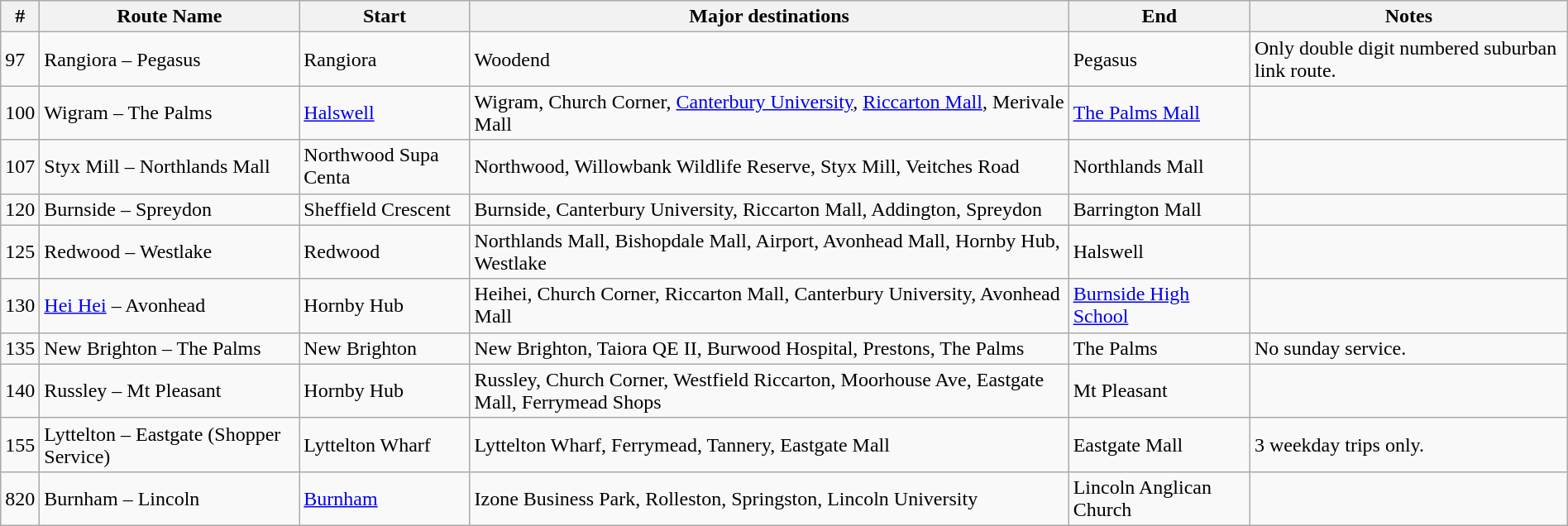<table class="wikitable" style="width:100%;">
<tr>
<th>#</th>
<th>Route Name</th>
<th>Start</th>
<th>Major destinations</th>
<th>End</th>
<th>Notes</th>
</tr>
<tr>
<td>97</td>
<td>Rangiora – Pegasus</td>
<td>Rangiora</td>
<td>Woodend</td>
<td>Pegasus</td>
<td>Only double digit numbered suburban link route.</td>
</tr>
<tr>
<td>100</td>
<td>Wigram – The Palms</td>
<td><a href='#'>Halswell</a></td>
<td>Wigram, Church Corner, <a href='#'>Canterbury University</a>, <a href='#'>Riccarton Mall</a>, Merivale Mall</td>
<td><a href='#'>The Palms Mall</a></td>
<td></td>
</tr>
<tr>
<td>107</td>
<td>Styx Mill – Northlands Mall</td>
<td>Northwood Supa Centa</td>
<td>Northwood, Willowbank Wildlife Reserve, Styx Mill, Veitches Road</td>
<td>Northlands Mall</td>
<td></td>
</tr>
<tr>
<td>120</td>
<td>Burnside – Spreydon</td>
<td>Sheffield Crescent</td>
<td>Burnside, Canterbury University, Riccarton Mall, Addington, Spreydon</td>
<td>Barrington Mall</td>
<td></td>
</tr>
<tr>
<td>125</td>
<td>Redwood – Westlake</td>
<td>Redwood</td>
<td>Northlands Mall, Bishopdale Mall, Airport, Avonhead Mall, Hornby Hub, Westlake</td>
<td>Halswell</td>
<td></td>
</tr>
<tr>
<td>130</td>
<td><a href='#'>Hei Hei</a> – Avonhead</td>
<td>Hornby Hub</td>
<td>Heihei, Church Corner, Riccarton Mall, Canterbury University, Avonhead Mall</td>
<td><a href='#'>Burnside High School</a></td>
<td></td>
</tr>
<tr>
<td>135</td>
<td>New Brighton – The Palms</td>
<td>New Brighton</td>
<td>New Brighton, Taiora QE II, Burwood Hospital, Prestons, The Palms</td>
<td>The Palms</td>
<td>No sunday service.</td>
</tr>
<tr>
<td>140</td>
<td>Russley – Mt Pleasant</td>
<td>Hornby Hub</td>
<td>Russley, Church Corner, Westfield Riccarton, Moorhouse Ave, Eastgate Mall, Ferrymead Shops</td>
<td>Mt Pleasant</td>
<td></td>
</tr>
<tr>
<td>155</td>
<td>Lyttelton – Eastgate (Shopper Service)</td>
<td>Lyttelton Wharf</td>
<td>Lyttelton Wharf, Ferrymead, Tannery, Eastgate Mall</td>
<td>Eastgate Mall</td>
<td>3 weekday trips only.</td>
</tr>
<tr>
<td>820</td>
<td>Burnham – Lincoln</td>
<td><a href='#'>Burnham</a></td>
<td>Izone Business Park, Rolleston, Springston, Lincoln University</td>
<td>Lincoln Anglican Church</td>
<td></td>
</tr>
</table>
